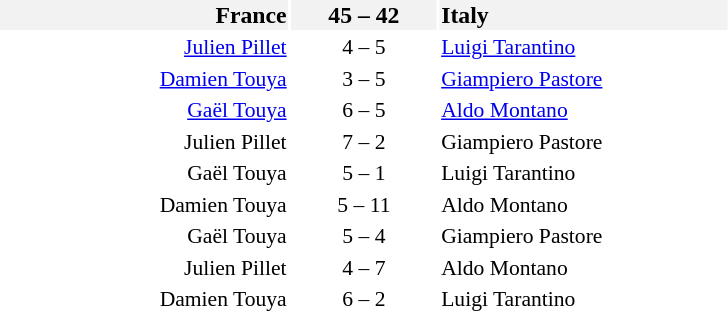<table style="font-size:90%">
<tr style="font-size:110%; background:#f2f2f2">
<td style="width:12em" align=right><strong>France</strong> </td>
<td style="width:6em" align=center><strong>45 – 42</strong></td>
<td style="width:12em"> <strong>Italy</strong></td>
</tr>
<tr>
<td align=right><a href='#'>Julien Pillet</a></td>
<td align=center>4 – 5</td>
<td><a href='#'>Luigi Tarantino</a></td>
</tr>
<tr>
<td align=right><a href='#'>Damien Touya</a></td>
<td align=center>3 – 5</td>
<td><a href='#'>Giampiero Pastore</a></td>
</tr>
<tr>
<td align=right><a href='#'>Gaël Touya</a></td>
<td align=center>6 – 5</td>
<td><a href='#'>Aldo Montano</a></td>
</tr>
<tr>
<td align=right>Julien Pillet</td>
<td align=center>7 – 2</td>
<td>Giampiero Pastore</td>
</tr>
<tr>
<td align=right>Gaël Touya</td>
<td align=center>5 – 1</td>
<td>Luigi Tarantino</td>
</tr>
<tr>
<td align=right>Damien Touya</td>
<td align=center>5 – 11</td>
<td>Aldo Montano</td>
</tr>
<tr>
<td align=right>Gaël Touya</td>
<td align=center>5 – 4</td>
<td>Giampiero Pastore</td>
</tr>
<tr>
<td align=right>Julien Pillet</td>
<td align=center>4 – 7</td>
<td>Aldo Montano</td>
</tr>
<tr>
<td align=right>Damien Touya</td>
<td align=center>6 – 2</td>
<td>Luigi Tarantino</td>
</tr>
</table>
